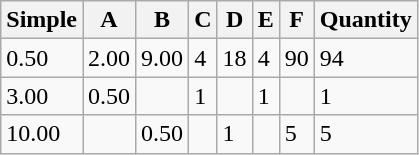<table class="wikitable">
<tr>
<th>Simple</th>
<th>A</th>
<th>B</th>
<th>C</th>
<th>D</th>
<th>E</th>
<th>F</th>
<th>Quantity</th>
</tr>
<tr>
<td>0.50</td>
<td>2.00</td>
<td>9.00</td>
<td>4</td>
<td>18</td>
<td>4</td>
<td>90</td>
<td>94</td>
</tr>
<tr>
<td>3.00</td>
<td>0.50</td>
<td></td>
<td>1</td>
<td></td>
<td>1</td>
<td></td>
<td>1</td>
</tr>
<tr>
<td>10.00</td>
<td></td>
<td>0.50</td>
<td></td>
<td>1</td>
<td></td>
<td>5</td>
<td>5</td>
</tr>
</table>
